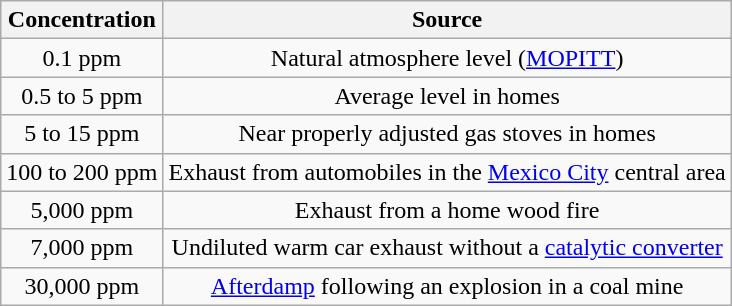<table class="wikitable" style = "float: right; margin-left:15px; text-align:center">
<tr>
<th>Concentration</th>
<th>Source</th>
</tr>
<tr>
<td>0.1 ppm</td>
<td>Natural atmosphere level (<a href='#'>MOPITT</a>)</td>
</tr>
<tr>
<td>0.5 to 5 ppm</td>
<td>Average level in homes</td>
</tr>
<tr>
<td>5 to 15 ppm</td>
<td>Near properly adjusted gas stoves in homes</td>
</tr>
<tr>
<td>100 to 200 ppm</td>
<td>Exhaust from automobiles in the <a href='#'>Mexico City</a> central area</td>
</tr>
<tr>
<td>5,000 ppm</td>
<td>Exhaust from a home wood fire</td>
</tr>
<tr>
<td>7,000 ppm</td>
<td>Undiluted warm car exhaust without a <a href='#'>catalytic converter</a></td>
</tr>
<tr>
<td>30,000 ppm</td>
<td><a href='#'>Afterdamp</a> following an explosion in a coal mine</td>
</tr>
</table>
